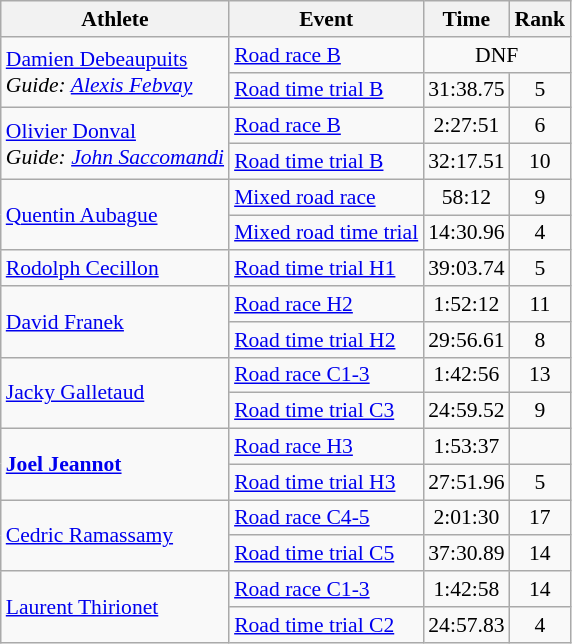<table class=wikitable style="font-size:90%">
<tr>
<th>Athlete</th>
<th>Event</th>
<th>Time</th>
<th>Rank</th>
</tr>
<tr>
<td rowspan="2"><a href='#'>Damien Debeaupuits</a><br> <em>Guide: <a href='#'>Alexis Febvay</a></em></td>
<td><a href='#'>Road race B</a></td>
<td style="text-align:center;" colspan=2>DNF</td>
</tr>
<tr>
<td><a href='#'>Road time trial B</a></td>
<td style="text-align:center;">31:38.75</td>
<td style="text-align:center;">5</td>
</tr>
<tr>
<td rowspan=2><a href='#'>Olivier Donval</a><br> <em>Guide: <a href='#'>John Saccomandi</a></em></td>
<td><a href='#'>Road race B</a></td>
<td style="text-align:center;">2:27:51</td>
<td style="text-align:center;">6</td>
</tr>
<tr>
<td><a href='#'>Road time trial B</a></td>
<td style="text-align:center;">32:17.51</td>
<td style="text-align:center;">10</td>
</tr>
<tr>
<td rowspan=2><a href='#'>Quentin Aubague</a></td>
<td><a href='#'>Mixed road race</a></td>
<td style="text-align:center;">58:12</td>
<td style="text-align:center;">9</td>
</tr>
<tr>
<td><a href='#'>Mixed road time trial</a></td>
<td style="text-align:center;">14:30.96</td>
<td style="text-align:center;">4</td>
</tr>
<tr>
<td><a href='#'>Rodolph Cecillon</a></td>
<td><a href='#'>Road time trial H1</a></td>
<td style="text-align:center;">39:03.74</td>
<td style="text-align:center;">5</td>
</tr>
<tr>
<td rowspan=2><a href='#'>David Franek</a></td>
<td><a href='#'>Road race H2</a></td>
<td style="text-align:center;">1:52:12</td>
<td style="text-align:center;">11</td>
</tr>
<tr>
<td><a href='#'>Road time trial H2</a></td>
<td style="text-align:center;">29:56.61</td>
<td style="text-align:center;">8</td>
</tr>
<tr>
<td rowspan=2><a href='#'>Jacky Galletaud</a></td>
<td><a href='#'>Road race C1-3</a></td>
<td style="text-align:center;">1:42:56</td>
<td style="text-align:center;">13</td>
</tr>
<tr>
<td><a href='#'>Road time trial C3</a></td>
<td style="text-align:center;">24:59.52</td>
<td style="text-align:center;">9</td>
</tr>
<tr>
<td rowspan=2><strong><a href='#'>Joel Jeannot</a></strong></td>
<td><a href='#'>Road race H3</a></td>
<td style="text-align:center;">1:53:37</td>
<td style="text-align:center;"></td>
</tr>
<tr>
<td><a href='#'>Road time trial H3</a></td>
<td style="text-align:center;">27:51.96</td>
<td style="text-align:center;">5</td>
</tr>
<tr>
<td rowspan=2><a href='#'>Cedric Ramassamy</a></td>
<td><a href='#'>Road race C4-5</a></td>
<td style="text-align:center;">2:01:30</td>
<td style="text-align:center;">17</td>
</tr>
<tr>
<td><a href='#'>Road time trial C5</a></td>
<td style="text-align:center;">37:30.89</td>
<td style="text-align:center;">14</td>
</tr>
<tr>
<td rowspan=2><a href='#'>Laurent Thirionet</a></td>
<td><a href='#'>Road race C1-3</a></td>
<td style="text-align:center;">1:42:58</td>
<td style="text-align:center;">14</td>
</tr>
<tr>
<td><a href='#'>Road time trial C2</a></td>
<td style="text-align:center;">24:57.83</td>
<td style="text-align:center;">4</td>
</tr>
</table>
